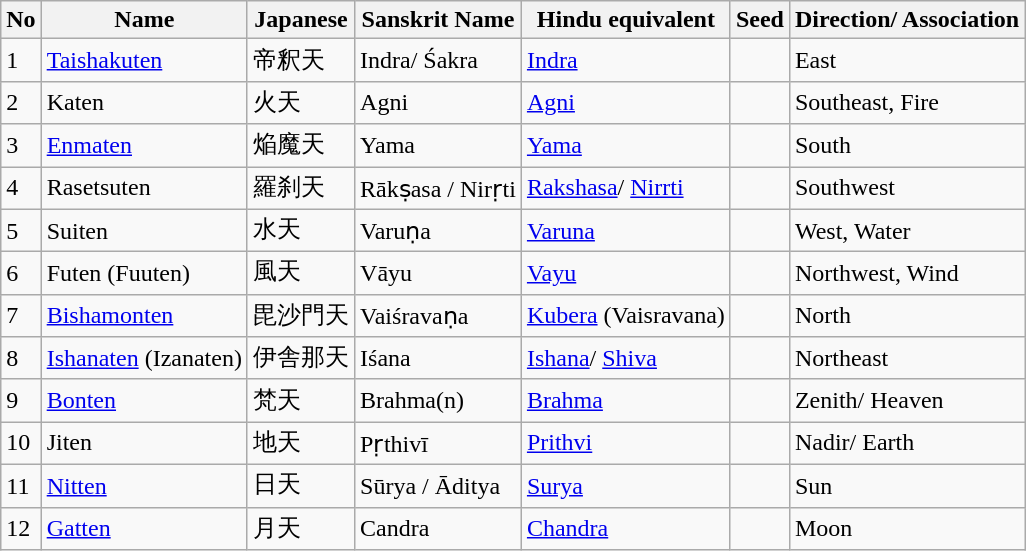<table class="wikitable">
<tr>
<th>No</th>
<th>Name</th>
<th>Japanese</th>
<th>Sanskrit Name</th>
<th>Hindu equivalent</th>
<th>Seed</th>
<th>Direction/ Association</th>
</tr>
<tr>
<td>1</td>
<td><a href='#'>Taishakuten</a></td>
<td>帝釈天</td>
<td>Indra/ Śakra</td>
<td><a href='#'>Indra</a></td>
<td></td>
<td>East</td>
</tr>
<tr>
<td>2</td>
<td>Katen</td>
<td>火天</td>
<td>Agni</td>
<td><a href='#'>Agni</a></td>
<td></td>
<td>Southeast, Fire</td>
</tr>
<tr>
<td>3</td>
<td><a href='#'>Enmaten</a></td>
<td>焔魔天</td>
<td>Yama</td>
<td><a href='#'>Yama</a></td>
<td></td>
<td>South</td>
</tr>
<tr>
<td>4</td>
<td>Rasetsuten</td>
<td>羅刹天</td>
<td>Rākṣasa / Nirṛti</td>
<td><a href='#'>Rakshasa</a>/ <a href='#'>Nirrti</a></td>
<td></td>
<td>Southwest</td>
</tr>
<tr>
<td>5</td>
<td>Suiten</td>
<td>水天</td>
<td>Varuṇa</td>
<td><a href='#'>Varuna</a></td>
<td></td>
<td>West, Water</td>
</tr>
<tr>
<td>6</td>
<td>Futen (Fuuten)</td>
<td>風天</td>
<td>Vāyu</td>
<td><a href='#'>Vayu</a></td>
<td></td>
<td>Northwest, Wind</td>
</tr>
<tr>
<td>7</td>
<td><a href='#'>Bishamonten</a></td>
<td>毘沙門天</td>
<td>Vaiśravaṇa</td>
<td><a href='#'>Kubera</a> (Vaisravana)</td>
<td></td>
<td>North</td>
</tr>
<tr>
<td>8</td>
<td><a href='#'>Ishanaten</a> (Izanaten)</td>
<td>伊舎那天</td>
<td>Iśana</td>
<td><a href='#'>Ishana</a>/ <a href='#'>Shiva</a></td>
<td></td>
<td>Northeast</td>
</tr>
<tr>
<td>9</td>
<td><a href='#'>Bonten</a></td>
<td>梵天</td>
<td>Brahma(n)</td>
<td><a href='#'>Brahma</a></td>
<td></td>
<td>Zenith/ Heaven</td>
</tr>
<tr>
<td>10</td>
<td>Jiten</td>
<td>地天</td>
<td>Pṛthivī</td>
<td><a href='#'>Prithvi</a></td>
<td></td>
<td>Nadir/ Earth</td>
</tr>
<tr>
<td>11</td>
<td><a href='#'>Nitten</a></td>
<td>日天</td>
<td>Sūrya / Āditya</td>
<td><a href='#'>Surya</a></td>
<td></td>
<td>Sun</td>
</tr>
<tr>
<td>12</td>
<td><a href='#'>Gatten</a></td>
<td>月天</td>
<td>Candra</td>
<td><a href='#'>Chandra</a></td>
<td></td>
<td>Moon</td>
</tr>
</table>
